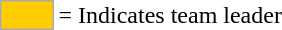<table>
<tr>
<td style="background-color:#FFCC00; border:1px solid #aaaaaa; width:2em;"></td>
<td>= Indicates team leader</td>
</tr>
</table>
